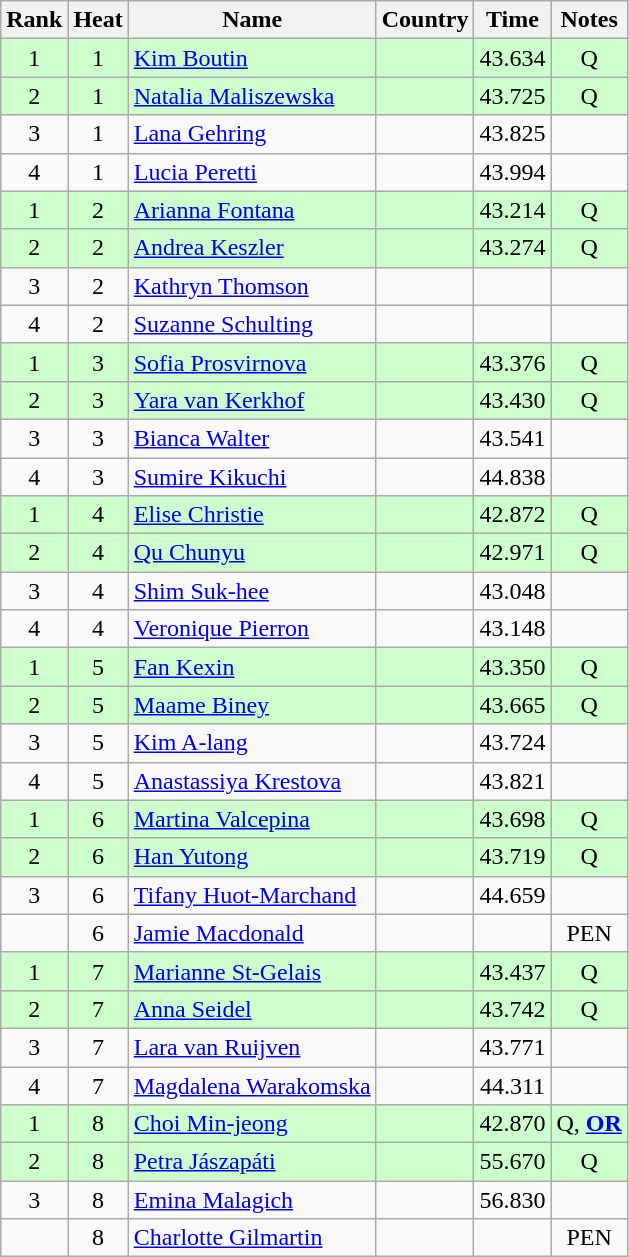<table class="wikitable sortable" style="text-align:center">
<tr>
<th>Rank</th>
<th>Heat</th>
<th>Name</th>
<th>Country</th>
<th>Time</th>
<th>Notes</th>
</tr>
<tr bgcolor=ccffcc>
<td>1</td>
<td>1</td>
<td align=left><a href='#'>Kim Boutin</a></td>
<td align=left></td>
<td>43.634</td>
<td>Q</td>
</tr>
<tr bgcolor=ccffcc>
<td>2</td>
<td>1</td>
<td align=left><a href='#'>Natalia Maliszewska</a></td>
<td align=left></td>
<td>43.725</td>
<td>Q</td>
</tr>
<tr>
<td>3</td>
<td>1</td>
<td align=left><a href='#'>Lana Gehring</a></td>
<td align=left></td>
<td>43.825</td>
<td></td>
</tr>
<tr>
<td>4</td>
<td>1</td>
<td align=left><a href='#'>Lucia Peretti</a></td>
<td align=left></td>
<td>43.994</td>
<td></td>
</tr>
<tr bgcolor=ccffcc>
<td>1</td>
<td>2</td>
<td align=left><a href='#'>Arianna Fontana</a></td>
<td align=left></td>
<td>43.214</td>
<td>Q</td>
</tr>
<tr bgcolor=ccffcc>
<td>2</td>
<td>2</td>
<td align=left><a href='#'>Andrea Keszler</a></td>
<td align=left></td>
<td>43.274</td>
<td>Q</td>
</tr>
<tr>
<td>3</td>
<td>2</td>
<td align=left><a href='#'>Kathryn Thomson</a></td>
<td align=left></td>
<td></td>
<td></td>
</tr>
<tr>
<td>4</td>
<td>2</td>
<td align=left><a href='#'>Suzanne Schulting</a></td>
<td align=left></td>
<td></td>
<td></td>
</tr>
<tr bgcolor=ccffcc>
<td>1</td>
<td>3</td>
<td align=left><a href='#'>Sofia Prosvirnova</a></td>
<td align=left></td>
<td>43.376</td>
<td>Q</td>
</tr>
<tr bgcolor=ccffcc>
<td>2</td>
<td>3</td>
<td align=left><a href='#'>Yara van Kerkhof</a></td>
<td align=left></td>
<td>43.430</td>
<td>Q</td>
</tr>
<tr>
<td>3</td>
<td>3</td>
<td align=left><a href='#'>Bianca Walter</a></td>
<td align=left></td>
<td>43.541</td>
<td></td>
</tr>
<tr>
<td>4</td>
<td>3</td>
<td align=left><a href='#'>Sumire Kikuchi</a></td>
<td align=left></td>
<td>44.838</td>
<td></td>
</tr>
<tr bgcolor=ccffcc>
<td>1</td>
<td>4</td>
<td align=left><a href='#'>Elise Christie</a></td>
<td align=left></td>
<td>42.872</td>
<td>Q</td>
</tr>
<tr bgcolor=ccffcc>
<td>2</td>
<td>4</td>
<td align=left><a href='#'>Qu Chunyu</a></td>
<td align=left></td>
<td>42.971</td>
<td>Q</td>
</tr>
<tr>
<td>3</td>
<td>4</td>
<td align=left><a href='#'>Shim Suk-hee</a></td>
<td align=left></td>
<td>43.048</td>
<td></td>
</tr>
<tr>
<td>4</td>
<td>4</td>
<td align=left><a href='#'>Veronique Pierron</a></td>
<td align=left></td>
<td>43.148</td>
<td></td>
</tr>
<tr bgcolor=ccffcc>
<td>1</td>
<td>5</td>
<td align=left><a href='#'>Fan Kexin</a></td>
<td align=left></td>
<td>43.350</td>
<td>Q</td>
</tr>
<tr bgcolor=ccffcc>
<td>2</td>
<td>5</td>
<td align=left><a href='#'>Maame Biney</a></td>
<td align=left></td>
<td>43.665</td>
<td>Q</td>
</tr>
<tr>
<td>3</td>
<td>5</td>
<td align=left><a href='#'>Kim A-lang</a></td>
<td align=left></td>
<td>43.724</td>
<td></td>
</tr>
<tr>
<td>4</td>
<td>5</td>
<td align=left><a href='#'>Anastassiya Krestova</a></td>
<td align=left></td>
<td>43.821</td>
<td></td>
</tr>
<tr bgcolor=ccffcc>
<td>1</td>
<td>6</td>
<td align=left><a href='#'>Martina Valcepina</a></td>
<td align=left></td>
<td>43.698</td>
<td>Q</td>
</tr>
<tr bgcolor=ccffcc>
<td>2</td>
<td>6</td>
<td align=left><a href='#'>Han Yutong</a></td>
<td align=left></td>
<td>43.719</td>
<td>Q</td>
</tr>
<tr>
<td>3</td>
<td>6</td>
<td align=left><a href='#'>Tifany Huot-Marchand</a></td>
<td align=left></td>
<td>44.659</td>
<td></td>
</tr>
<tr>
<td></td>
<td>6</td>
<td align=left><a href='#'>Jamie Macdonald</a></td>
<td align=left></td>
<td></td>
<td>PEN</td>
</tr>
<tr bgcolor=ccffcc>
<td>1</td>
<td>7</td>
<td align=left><a href='#'>Marianne St-Gelais</a></td>
<td align=left></td>
<td>43.437</td>
<td>Q</td>
</tr>
<tr bgcolor=ccffcc>
<td>2</td>
<td>7</td>
<td align=left><a href='#'>Anna Seidel</a></td>
<td align=left></td>
<td>43.742</td>
<td>Q</td>
</tr>
<tr>
<td>3</td>
<td>7</td>
<td align=left><a href='#'>Lara van Ruijven</a></td>
<td align=left></td>
<td>43.771</td>
<td></td>
</tr>
<tr>
<td>4</td>
<td>7</td>
<td align=left><a href='#'>Magdalena Warakomska</a></td>
<td align=left></td>
<td>44.311</td>
<td></td>
</tr>
<tr bgcolor=ccffcc>
<td>1</td>
<td>8</td>
<td align=left><a href='#'>Choi Min-jeong</a></td>
<td align=left></td>
<td>42.870</td>
<td>Q, <strong><a href='#'>OR</a></strong></td>
</tr>
<tr bgcolor=ccffcc>
<td>2</td>
<td>8</td>
<td align=left><a href='#'>Petra Jászapáti</a></td>
<td align=left></td>
<td>55.670</td>
<td>Q</td>
</tr>
<tr>
<td>3</td>
<td>8</td>
<td align=left><a href='#'>Emina Malagich</a></td>
<td align=left></td>
<td>56.830</td>
<td></td>
</tr>
<tr>
<td></td>
<td>8</td>
<td align=left><a href='#'>Charlotte Gilmartin</a></td>
<td align=left></td>
<td></td>
<td>PEN</td>
</tr>
</table>
